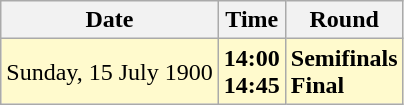<table class="wikitable">
<tr>
<th>Date</th>
<th>Time</th>
<th>Round</th>
</tr>
<tr style=background:lemonchiffon>
<td>Sunday, 15 July 1900</td>
<td><strong>14:00</strong><br><strong>14:45</strong></td>
<td><strong>Semifinals</strong><br><strong>Final</strong></td>
</tr>
</table>
